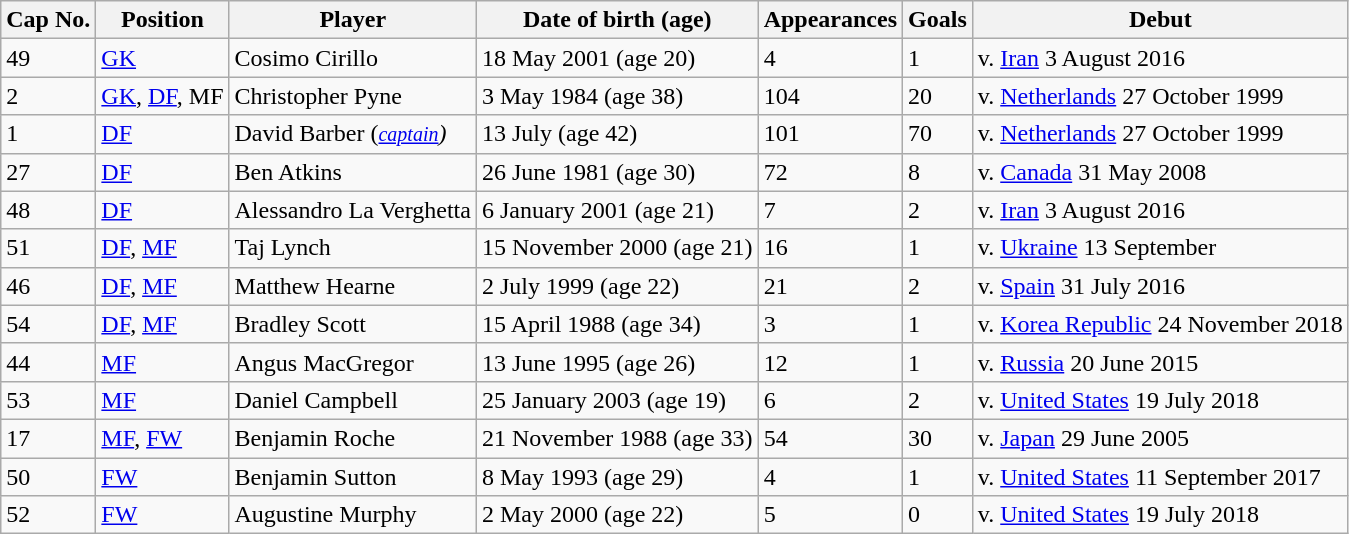<table class="wikitable sortable">
<tr>
<th>Cap No.</th>
<th>Position</th>
<th>Player</th>
<th>Date of birth (age)</th>
<th>Appearances</th>
<th>Goals</th>
<th>Debut</th>
</tr>
<tr>
<td>49</td>
<td><a href='#'>GK</a></td>
<td>Cosimo Cirillo</td>
<td>18 May 2001 (age 20)</td>
<td>4</td>
<td>1</td>
<td>v.  <a href='#'>Iran</a> 3 August 2016</td>
</tr>
<tr>
<td>2</td>
<td><a href='#'>GK</a>, <a href='#'>DF</a>, MF</td>
<td>Christopher Pyne</td>
<td>3 May 1984 (age 38)</td>
<td>104</td>
<td>20</td>
<td>v.  <a href='#'>Netherlands</a> 27 October 1999</td>
</tr>
<tr>
<td>1</td>
<td><a href='#'>DF</a></td>
<td>David Barber (<em><small><a href='#'>captain</a></small>)</em></td>
<td>13 July (age 42)</td>
<td>101</td>
<td>70</td>
<td>v.  <a href='#'>Netherlands</a> 27 October 1999</td>
</tr>
<tr>
<td>27</td>
<td><a href='#'>DF</a></td>
<td>Ben Atkins</td>
<td>26 June 1981 (age 30)</td>
<td>72</td>
<td>8</td>
<td>v.  <a href='#'>Canada</a> 31 May 2008</td>
</tr>
<tr>
<td>48</td>
<td><a href='#'>DF</a></td>
<td>Alessandro La Verghetta</td>
<td>6 January 2001 (age 21)</td>
<td>7</td>
<td>2</td>
<td>v.  <a href='#'>Iran</a> 3 August 2016</td>
</tr>
<tr>
<td>51</td>
<td><a href='#'>DF</a>, <a href='#'>MF</a></td>
<td>Taj Lynch</td>
<td>15 November 2000 (age 21)</td>
<td>16</td>
<td>1</td>
<td>v.  <a href='#'>Ukraine</a> 13 September</td>
</tr>
<tr>
<td>46</td>
<td><a href='#'>DF</a>, <a href='#'>MF</a></td>
<td>Matthew Hearne</td>
<td>2 July 1999 (age 22)</td>
<td>21</td>
<td>2</td>
<td>v.  <a href='#'>Spain</a> 31 July 2016</td>
</tr>
<tr>
<td>54</td>
<td><a href='#'>DF</a>, <a href='#'>MF</a></td>
<td>Bradley Scott</td>
<td>15 April 1988 (age 34)</td>
<td>3</td>
<td>1</td>
<td>v.  <a href='#'>Korea Republic</a> 24 November 2018</td>
</tr>
<tr>
<td>44</td>
<td><a href='#'>MF</a></td>
<td>Angus MacGregor</td>
<td>13 June 1995 (age 26)</td>
<td>12</td>
<td>1</td>
<td>v.  <a href='#'>Russia</a> 20 June 2015</td>
</tr>
<tr>
<td>53</td>
<td><a href='#'>MF</a></td>
<td>Daniel Campbell</td>
<td>25 January 2003 (age 19)</td>
<td>6</td>
<td>2</td>
<td>v.  <a href='#'>United States</a> 19 July 2018</td>
</tr>
<tr>
<td>17</td>
<td><a href='#'>MF</a>, <a href='#'>FW</a></td>
<td>Benjamin Roche</td>
<td>21 November 1988 (age 33)</td>
<td>54</td>
<td>30</td>
<td>v.  <a href='#'>Japan</a> 29 June 2005</td>
</tr>
<tr>
<td>50</td>
<td><a href='#'>FW</a></td>
<td>Benjamin Sutton</td>
<td>8 May 1993 (age 29)</td>
<td>4</td>
<td>1</td>
<td>v.  <a href='#'>United States</a> 11 September 2017</td>
</tr>
<tr>
<td>52</td>
<td><a href='#'>FW</a></td>
<td>Augustine Murphy</td>
<td>2 May 2000 (age 22)</td>
<td>5</td>
<td>0</td>
<td>v.  <a href='#'>United States</a> 19 July 2018</td>
</tr>
</table>
